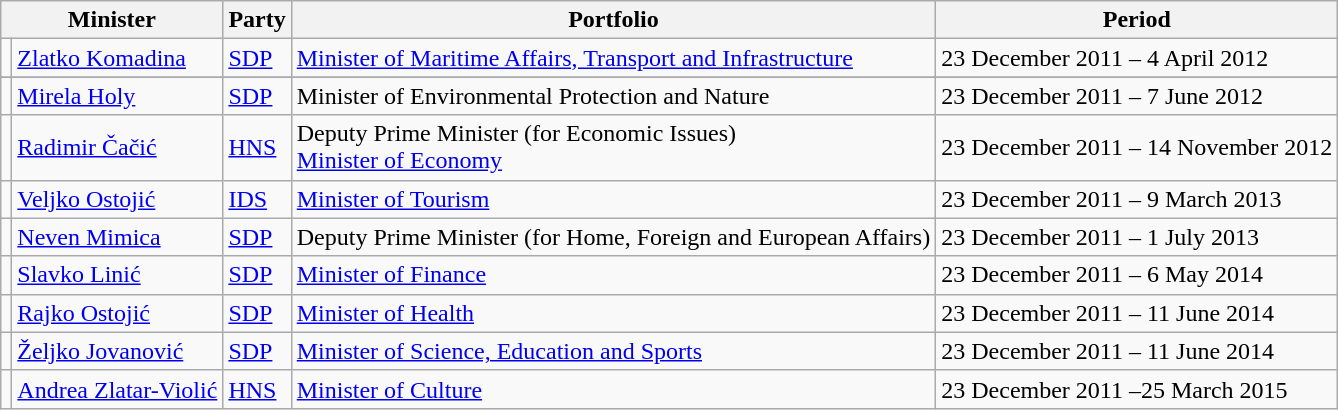<table class="wikitable">
<tr>
<th colspan="2">Minister</th>
<th>Party</th>
<th>Portfolio</th>
<th>Period</th>
</tr>
<tr>
<td></td>
<td><a href='#'>Zlatko Komadina</a></td>
<td><a href='#'>SDP</a></td>
<td><a href='#'>Minister of Maritime Affairs, Transport and Infrastructure</a></td>
<td>23 December 2011 – 4 April 2012</td>
</tr>
<tr>
</tr>
<tr>
<td></td>
<td><a href='#'>Mirela Holy</a></td>
<td><a href='#'>SDP</a></td>
<td>Minister of Environmental Protection and Nature</td>
<td>23 December 2011 – 7 June 2012</td>
</tr>
<tr>
<td></td>
<td><a href='#'>Radimir Čačić</a></td>
<td><a href='#'>HNS</a></td>
<td>Deputy Prime Minister (for Economic Issues) <br> <a href='#'>Minister of Economy</a></td>
<td>23 December 2011 – 14 November 2012 </td>
</tr>
<tr>
<td></td>
<td><a href='#'>Veljko Ostojić</a></td>
<td><a href='#'>IDS</a></td>
<td><a href='#'>Minister of Tourism</a></td>
<td>23 December 2011 – 9 March 2013</td>
</tr>
<tr>
<td></td>
<td><a href='#'>Neven Mimica</a></td>
<td><a href='#'>SDP</a></td>
<td>Deputy Prime Minister (for Home, Foreign and European Affairs)</td>
<td>23 December 2011 – 1 July 2013</td>
</tr>
<tr>
<td></td>
<td><a href='#'>Slavko Linić</a></td>
<td><a href='#'>SDP</a></td>
<td><a href='#'>Minister of Finance</a></td>
<td>23 December 2011 – 6 May 2014</td>
</tr>
<tr>
<td></td>
<td><a href='#'>Rajko Ostojić</a></td>
<td><a href='#'>SDP</a></td>
<td><a href='#'>Minister of Health</a></td>
<td>23 December 2011 – 11 June 2014</td>
</tr>
<tr>
<td></td>
<td><a href='#'>Željko Jovanović</a></td>
<td><a href='#'>SDP</a></td>
<td><a href='#'>Minister of Science, Education and Sports</a></td>
<td>23 December 2011 – 11 June 2014</td>
</tr>
<tr>
<td></td>
<td><a href='#'>Andrea Zlatar-Violić</a></td>
<td><a href='#'>HNS</a></td>
<td><a href='#'>Minister of Culture</a></td>
<td>23 December 2011 –25 March 2015</td>
</tr>
</table>
